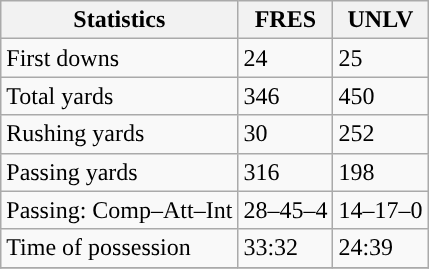<table class="wikitable" style="float: left;">
<tr>
<th>Statistics</th>
<th>FRES</th>
<th>UNLV</th>
</tr>
<tr>
<td>First downs</td>
<td>24</td>
<td>25</td>
</tr>
<tr>
<td>Total yards</td>
<td>346</td>
<td>450</td>
</tr>
<tr>
<td>Rushing yards</td>
<td>30</td>
<td>252</td>
</tr>
<tr>
<td>Passing yards</td>
<td>316</td>
<td>198</td>
</tr>
<tr>
<td>Passing: Comp–Att–Int</td>
<td>28–45–4</td>
<td>14–17–0</td>
</tr>
<tr>
<td>Time of possession</td>
<td>33:32</td>
<td>24:39</td>
</tr>
<tr>
</tr>
</table>
